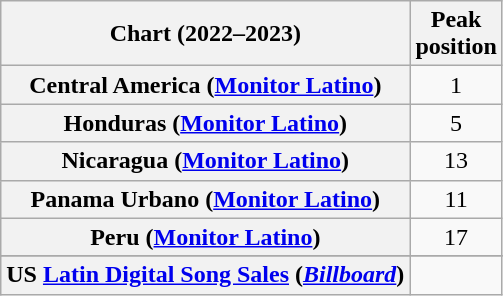<table class="wikitable sortable plainrowheaders" style="text-align:center">
<tr>
<th scope="col">Chart (2022–2023)</th>
<th scope="col">Peak<br>position</th>
</tr>
<tr>
<th scope="row">Central America (<a href='#'>Monitor Latino</a>)</th>
<td>1</td>
</tr>
<tr>
<th scope="row">Honduras (<a href='#'>Monitor Latino</a>)</th>
<td>5</td>
</tr>
<tr>
<th scope="row">Nicaragua (<a href='#'>Monitor Latino</a>)</th>
<td>13</td>
</tr>
<tr>
<th scope="row">Panama Urbano (<a href='#'>Monitor Latino</a>)</th>
<td>11</td>
</tr>
<tr>
<th scope="row">Peru (<a href='#'>Monitor Latino</a>)</th>
<td>17</td>
</tr>
<tr>
</tr>
<tr>
</tr>
<tr>
<th scope="row">US <a href='#'>Latin Digital Song Sales</a> (<em><a href='#'>Billboard</a></em>)</th>
<td></td>
</tr>
</table>
